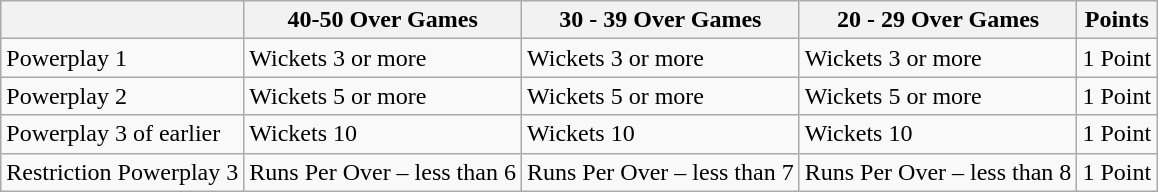<table class="wikitable">
<tr>
<th></th>
<th>40-50 Over Games</th>
<th>30 - 39 Over Games</th>
<th>20 - 29 Over Games</th>
<th>Points</th>
</tr>
<tr>
<td>Powerplay 1</td>
<td>Wickets 3 or more</td>
<td>Wickets 3 or more</td>
<td>Wickets 3 or more</td>
<td>1 Point</td>
</tr>
<tr>
<td>Powerplay 2</td>
<td>Wickets 5 or more</td>
<td>Wickets 5 or more</td>
<td>Wickets 5 or more</td>
<td>1 Point</td>
</tr>
<tr>
<td>Powerplay 3 of earlier</td>
<td>Wickets 10</td>
<td>Wickets 10</td>
<td>Wickets 10</td>
<td>1 Point</td>
</tr>
<tr>
<td>Restriction Powerplay 3</td>
<td>Runs Per Over – less than 6</td>
<td>Runs Per Over – less than 7</td>
<td>Runs Per Over – less than 8</td>
<td>1 Point</td>
</tr>
</table>
